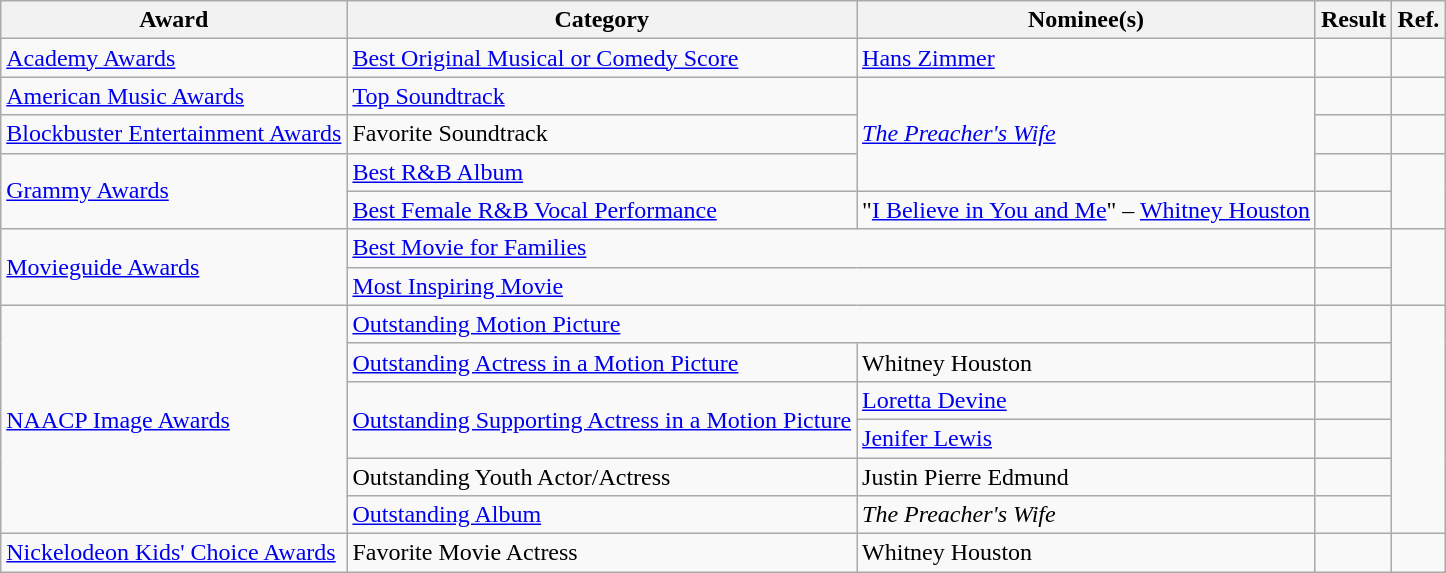<table class="wikitable plainrowheaders">
<tr>
<th>Award</th>
<th>Category</th>
<th>Nominee(s)</th>
<th>Result</th>
<th>Ref.</th>
</tr>
<tr>
<td><a href='#'>Academy Awards</a></td>
<td><a href='#'>Best Original Musical or Comedy Score</a></td>
<td><a href='#'>Hans Zimmer</a></td>
<td></td>
<td align="center"></td>
</tr>
<tr>
<td><a href='#'>American Music Awards</a></td>
<td><a href='#'>Top Soundtrack</a></td>
<td rowspan="3"><em><a href='#'>The Preacher's Wife</a></em></td>
<td></td>
<td align="center"></td>
</tr>
<tr>
<td><a href='#'>Blockbuster Entertainment Awards</a></td>
<td>Favorite Soundtrack</td>
<td></td>
<td align="center"></td>
</tr>
<tr>
<td rowspan="2"><a href='#'>Grammy Awards</a></td>
<td><a href='#'>Best R&B Album</a></td>
<td></td>
<td align="center" rowspan="2"></td>
</tr>
<tr>
<td><a href='#'>Best Female R&B Vocal Performance</a></td>
<td>"<a href='#'>I Believe in You and Me</a>" – <a href='#'>Whitney Houston</a></td>
<td></td>
</tr>
<tr>
<td rowspan="2"><a href='#'>Movieguide Awards</a></td>
<td colspan="2"><a href='#'>Best Movie for Families</a></td>
<td></td>
<td align="center" rowspan="2"></td>
</tr>
<tr>
<td colspan="2"><a href='#'>Most Inspiring Movie</a></td>
<td></td>
</tr>
<tr>
<td rowspan="6"><a href='#'>NAACP Image Awards</a></td>
<td colspan="2"><a href='#'>Outstanding Motion Picture</a></td>
<td></td>
<td align="center" rowspan="6"></td>
</tr>
<tr>
<td><a href='#'>Outstanding Actress in a Motion Picture</a></td>
<td>Whitney Houston</td>
<td></td>
</tr>
<tr>
<td rowspan="2"><a href='#'>Outstanding Supporting Actress in a Motion Picture</a></td>
<td><a href='#'>Loretta Devine</a></td>
<td></td>
</tr>
<tr>
<td><a href='#'>Jenifer Lewis</a></td>
<td></td>
</tr>
<tr>
<td>Outstanding Youth Actor/Actress</td>
<td>Justin Pierre Edmund</td>
<td></td>
</tr>
<tr>
<td><a href='#'>Outstanding Album</a></td>
<td><em>The Preacher's Wife</em></td>
<td></td>
</tr>
<tr>
<td><a href='#'>Nickelodeon Kids' Choice Awards</a></td>
<td>Favorite Movie Actress</td>
<td>Whitney Houston</td>
<td></td>
<td align="center"></td>
</tr>
</table>
